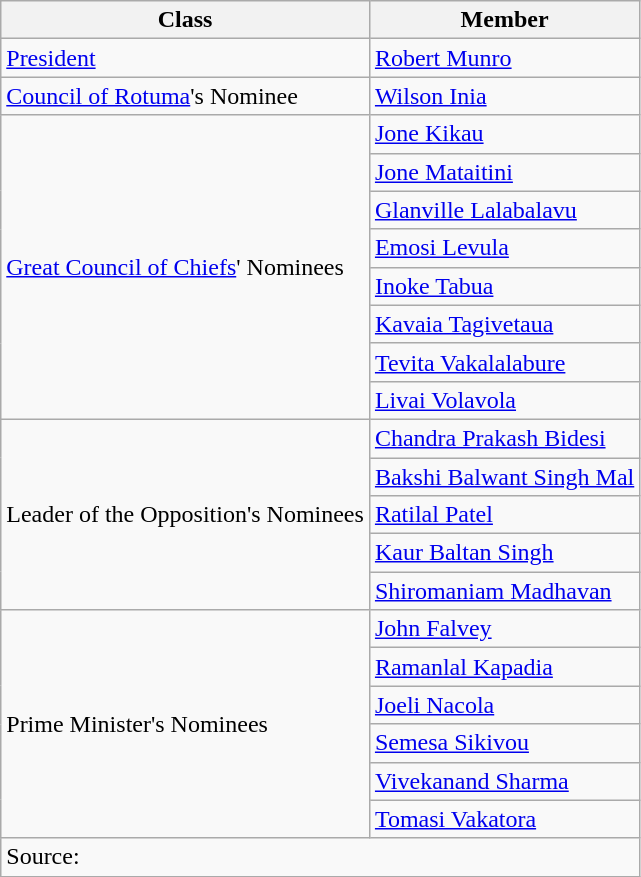<table class=wikitable>
<tr>
<th>Class</th>
<th>Member</th>
</tr>
<tr>
<td><a href='#'>President</a></td>
<td><a href='#'>Robert Munro</a></td>
</tr>
<tr>
<td><a href='#'>Council of Rotuma</a>'s Nominee</td>
<td><a href='#'>Wilson Inia</a></td>
</tr>
<tr>
<td rowspan=8><a href='#'>Great Council of Chiefs</a>' Nominees</td>
<td><a href='#'>Jone Kikau</a></td>
</tr>
<tr>
<td><a href='#'>Jone Mataitini</a></td>
</tr>
<tr>
<td><a href='#'>Glanville Lalabalavu</a></td>
</tr>
<tr>
<td><a href='#'>Emosi Levula</a></td>
</tr>
<tr>
<td><a href='#'>Inoke Tabua</a></td>
</tr>
<tr>
<td><a href='#'>Kavaia Tagivetaua</a></td>
</tr>
<tr>
<td><a href='#'>Tevita Vakalalabure</a></td>
</tr>
<tr>
<td><a href='#'>Livai Volavola</a></td>
</tr>
<tr>
<td rowspan=5>Leader of the Opposition's Nominees</td>
<td><a href='#'>Chandra Prakash Bidesi</a></td>
</tr>
<tr>
<td><a href='#'>Bakshi Balwant Singh Mal</a></td>
</tr>
<tr>
<td><a href='#'>Ratilal Patel</a></td>
</tr>
<tr>
<td><a href='#'>Kaur Baltan Singh</a></td>
</tr>
<tr>
<td><a href='#'>Shiromaniam Madhavan</a></td>
</tr>
<tr>
<td rowspan=6>Prime Minister's Nominees</td>
<td><a href='#'>John Falvey</a></td>
</tr>
<tr>
<td><a href='#'>Ramanlal Kapadia</a></td>
</tr>
<tr>
<td><a href='#'>Joeli Nacola</a></td>
</tr>
<tr>
<td><a href='#'>Semesa Sikivou</a></td>
</tr>
<tr>
<td><a href='#'>Vivekanand Sharma</a></td>
</tr>
<tr>
<td><a href='#'>Tomasi Vakatora</a></td>
</tr>
<tr>
<td colspan=2>Source: </td>
</tr>
</table>
